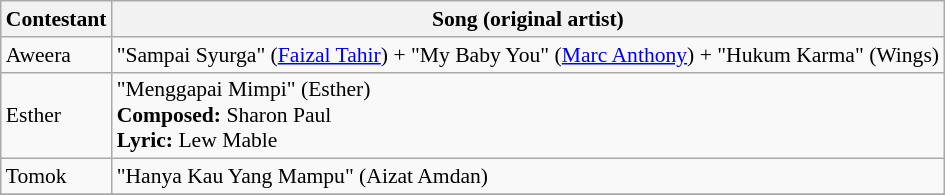<table class="wikitable" style="font-size:90%;">
<tr>
<th>Contestant</th>
<th>Song (original artist)</th>
</tr>
<tr>
<td>Aweera</td>
<td>"Sampai Syurga" (<a href='#'>Faizal Tahir</a>) + "My Baby You" (<a href='#'>Marc Anthony</a>) + "Hukum Karma" (Wings)</td>
</tr>
<tr>
<td>Esther</td>
<td>"Menggapai Mimpi" (Esther) <br> <strong>Composed:</strong> Sharon Paul <br> <strong>Lyric:</strong> Lew Mable</td>
</tr>
<tr>
<td>Tomok</td>
<td>"Hanya Kau Yang Mampu" (Aizat Amdan)</td>
</tr>
<tr>
</tr>
</table>
